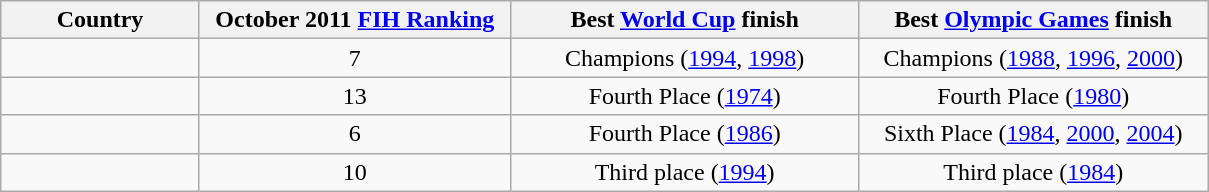<table class="wikitable">
<tr>
<th style="width:125px;">Country</th>
<th style="width:200px;">October 2011 <a href='#'>FIH Ranking</a></th>
<th style="width:225px;">Best <a href='#'>World Cup</a> finish</th>
<th style="width:225px;">Best <a href='#'>Olympic Games</a> finish</th>
</tr>
<tr style="text-align:center;">
<td style="text-align:left;"></td>
<td>7</td>
<td>Champions (<a href='#'>1994</a>, <a href='#'>1998</a>)</td>
<td>Champions (<a href='#'>1988</a>, <a href='#'>1996</a>, <a href='#'>2000</a>)</td>
</tr>
<tr style="text-align:center;">
<td style="text-align:left;"></td>
<td>13</td>
<td>Fourth Place (<a href='#'>1974</a>)</td>
<td>Fourth Place (<a href='#'>1980</a>)</td>
</tr>
<tr style="text-align:center;">
<td style="text-align:left;"></td>
<td>6</td>
<td>Fourth Place (<a href='#'>1986</a>)</td>
<td>Sixth Place (<a href='#'>1984</a>, <a href='#'>2000</a>, <a href='#'>2004</a>)</td>
</tr>
<tr style="text-align:center;">
<td style="text-align:left;"></td>
<td>10</td>
<td>Third place (<a href='#'>1994</a>)</td>
<td>Third place (<a href='#'>1984</a>)</td>
</tr>
</table>
